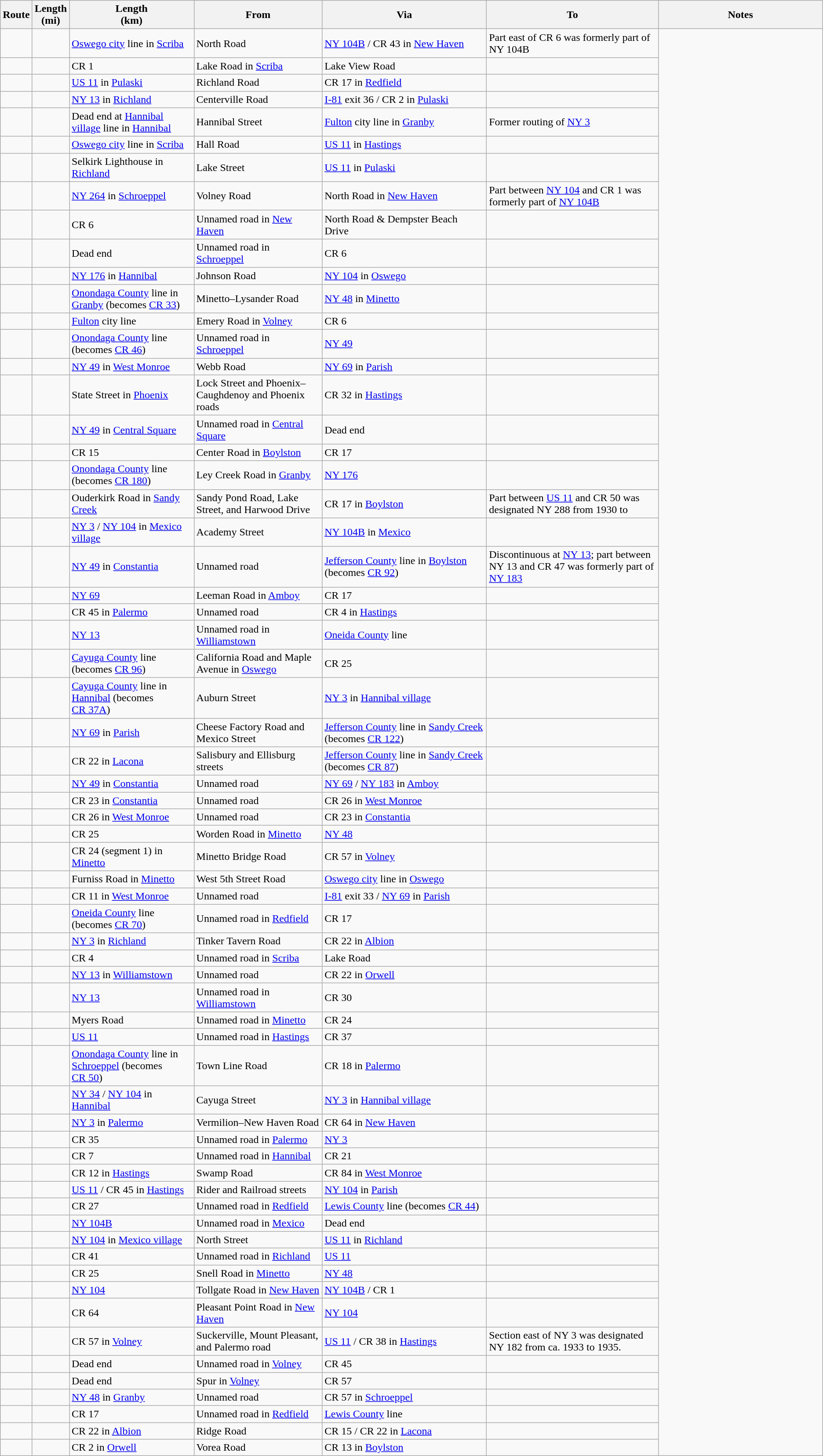<table class="wikitable sortable">
<tr>
<th>Route</th>
<th>Length<br>(mi)</th>
<th>Length<br>(km)</th>
<th class="unsortable">From</th>
<th class="unsortable" width="20%">Via</th>
<th class="unsortable">To</th>
<th class="unsortable" width="20%">Notes</th>
</tr>
<tr>
<td id="1"></td>
<td></td>
<td><a href='#'>Oswego city</a> line in <a href='#'>Scriba</a></td>
<td>North Road</td>
<td><a href='#'>NY&nbsp;104B</a> / CR 43 in <a href='#'>New Haven</a></td>
<td>Part east of CR 6 was formerly part of NY 104B</td>
</tr>
<tr>
<td id="1A"></td>
<td></td>
<td>CR 1</td>
<td>Lake Road in <a href='#'>Scriba</a></td>
<td>Lake View Road</td>
<td></td>
</tr>
<tr>
<td id="2"></td>
<td></td>
<td><a href='#'>US 11</a> in <a href='#'>Pulaski</a></td>
<td>Richland Road</td>
<td>CR 17 in <a href='#'>Redfield</a></td>
<td></td>
</tr>
<tr>
<td id="2A"></td>
<td></td>
<td><a href='#'>NY&nbsp;13</a> in <a href='#'>Richland</a></td>
<td>Centerville Road</td>
<td><a href='#'>I-81</a> exit 36 / CR 2 in <a href='#'>Pulaski</a></td>
<td></td>
</tr>
<tr>
<td id="3"></td>
<td></td>
<td>Dead end at <a href='#'>Hannibal village</a> line in <a href='#'>Hannibal</a></td>
<td>Hannibal Street</td>
<td><a href='#'>Fulton</a> city line in <a href='#'>Granby</a></td>
<td>Former routing of <a href='#'>NY 3</a></td>
</tr>
<tr>
<td id="4"></td>
<td></td>
<td><a href='#'>Oswego city</a> line in <a href='#'>Scriba</a></td>
<td>Hall Road</td>
<td><a href='#'>US 11</a> in <a href='#'>Hastings</a></td>
<td></td>
</tr>
<tr>
<td id="5"></td>
<td></td>
<td>Selkirk Lighthouse in <a href='#'>Richland</a></td>
<td>Lake Street</td>
<td><a href='#'>US 11</a> in <a href='#'>Pulaski</a></td>
<td></td>
</tr>
<tr>
<td id="6"></td>
<td></td>
<td><a href='#'>NY&nbsp;264</a> in <a href='#'>Schroeppel</a></td>
<td>Volney Road</td>
<td>North Road in <a href='#'>New Haven</a></td>
<td>Part between <a href='#'>NY&nbsp;104</a> and CR 1 was formerly part of <a href='#'>NY&nbsp;104B</a></td>
</tr>
<tr>
<td id="6A"></td>
<td></td>
<td>CR 6</td>
<td>Unnamed road in <a href='#'>New Haven</a></td>
<td>North Road & Dempster Beach Drive</td>
<td></td>
</tr>
<tr>
<td id="6B"></td>
<td></td>
<td>Dead end</td>
<td>Unnamed road in <a href='#'>Schroeppel</a></td>
<td>CR 6</td>
<td></td>
</tr>
<tr>
<td id="7"></td>
<td></td>
<td><a href='#'>NY&nbsp;176</a> in <a href='#'>Hannibal</a></td>
<td>Johnson Road</td>
<td><a href='#'>NY&nbsp;104</a> in <a href='#'>Oswego</a></td>
<td></td>
</tr>
<tr>
<td id="8"></td>
<td></td>
<td><a href='#'>Onondaga County</a> line in <a href='#'>Granby</a> (becomes <a href='#'>CR 33</a>)</td>
<td>Minetto–Lysander Road</td>
<td><a href='#'>NY&nbsp;48</a> in <a href='#'>Minetto</a></td>
<td></td>
</tr>
<tr>
<td id="9"></td>
<td></td>
<td><a href='#'>Fulton</a> city line</td>
<td>Emery Road in <a href='#'>Volney</a></td>
<td>CR 6</td>
<td></td>
</tr>
<tr>
<td id="10"></td>
<td></td>
<td><a href='#'>Onondaga County</a> line (becomes <a href='#'>CR 46</a>)</td>
<td>Unnamed road in <a href='#'>Schroeppel</a></td>
<td><a href='#'>NY&nbsp;49</a></td>
<td></td>
</tr>
<tr>
<td id="11"></td>
<td></td>
<td><a href='#'>NY&nbsp;49</a> in <a href='#'>West Monroe</a></td>
<td>Webb Road</td>
<td><a href='#'>NY&nbsp;69</a> in <a href='#'>Parish</a></td>
<td></td>
</tr>
<tr>
<td id="12"></td>
<td></td>
<td>State Street in <a href='#'>Phoenix</a></td>
<td>Lock Street and Phoenix–Caughdenoy and Phoenix roads</td>
<td>CR 32 in <a href='#'>Hastings</a></td>
<td></td>
</tr>
<tr>
<td id="12A"></td>
<td></td>
<td><a href='#'>NY&nbsp;49</a> in <a href='#'>Central Square</a></td>
<td>Unnamed road in <a href='#'>Central Square</a></td>
<td>Dead end</td>
<td></td>
</tr>
<tr>
<td id="13"></td>
<td></td>
<td>CR 15</td>
<td>Center Road in <a href='#'>Boylston</a></td>
<td>CR 17</td>
<td></td>
</tr>
<tr>
<td id="14"></td>
<td></td>
<td><a href='#'>Onondaga County</a> line (becomes <a href='#'>CR 180</a>)</td>
<td>Ley Creek Road in <a href='#'>Granby</a></td>
<td><a href='#'>NY&nbsp;176</a></td>
<td></td>
</tr>
<tr>
<td id="15"></td>
<td></td>
<td>Ouderkirk Road in <a href='#'>Sandy Creek</a></td>
<td>Sandy Pond Road, Lake Street, and Harwood Drive</td>
<td>CR 17 in <a href='#'>Boylston</a></td>
<td>Part between <a href='#'>US 11</a> and CR 50 was designated NY 288 from 1930 to </td>
</tr>
<tr>
<td id="16"></td>
<td></td>
<td><a href='#'>NY 3</a> / <a href='#'>NY&nbsp;104</a> in <a href='#'>Mexico village</a></td>
<td>Academy Street</td>
<td><a href='#'>NY&nbsp;104B</a> in <a href='#'>Mexico</a></td>
<td></td>
</tr>
<tr>
<td id="17"></td>
<td></td>
<td><a href='#'>NY&nbsp;49</a> in <a href='#'>Constantia</a></td>
<td>Unnamed road</td>
<td><a href='#'>Jefferson County</a> line in <a href='#'>Boylston</a> (becomes <a href='#'>CR 92</a>)</td>
<td>Discontinuous at <a href='#'>NY&nbsp;13</a>; part between NY 13 and CR 47 was formerly part of <a href='#'>NY&nbsp;183</a></td>
</tr>
<tr>
<td id="17A"></td>
<td></td>
<td><a href='#'>NY&nbsp;69</a></td>
<td>Leeman Road in <a href='#'>Amboy</a></td>
<td>CR 17</td>
<td></td>
</tr>
<tr>
<td id="18"></td>
<td></td>
<td>CR 45 in <a href='#'>Palermo</a></td>
<td>Unnamed road</td>
<td>CR 4 in <a href='#'>Hastings</a></td>
<td></td>
</tr>
<tr>
<td id="19"></td>
<td></td>
<td><a href='#'>NY&nbsp;13</a></td>
<td>Unnamed road in <a href='#'>Williamstown</a></td>
<td><a href='#'>Oneida County</a> line</td>
<td></td>
</tr>
<tr>
<td id="20"></td>
<td></td>
<td><a href='#'>Cayuga County</a> line (becomes <a href='#'>CR 96</a>)</td>
<td>California Road and Maple Avenue in <a href='#'>Oswego</a></td>
<td>CR 25</td>
<td></td>
</tr>
<tr>
<td id="21"></td>
<td></td>
<td><a href='#'>Cayuga County</a> line in <a href='#'>Hannibal</a> (becomes <a href='#'>CR 37A</a>)</td>
<td>Auburn Street</td>
<td><a href='#'>NY 3</a> in <a href='#'>Hannibal village</a></td>
<td></td>
</tr>
<tr>
<td id="22"></td>
<td></td>
<td><a href='#'>NY&nbsp;69</a> in <a href='#'>Parish</a></td>
<td>Cheese Factory Road and Mexico Street</td>
<td><a href='#'>Jefferson County</a> line in <a href='#'>Sandy Creek</a> (becomes <a href='#'>CR 122</a>)</td>
<td></td>
</tr>
<tr>
<td id="22A"></td>
<td></td>
<td>CR 22 in <a href='#'>Lacona</a></td>
<td>Salisbury and Ellisburg streets</td>
<td><a href='#'>Jefferson County</a> line in <a href='#'>Sandy Creek</a> (becomes <a href='#'>CR 87</a>)</td>
<td></td>
</tr>
<tr>
<td id="23"></td>
<td></td>
<td><a href='#'>NY&nbsp;49</a> in <a href='#'>Constantia</a></td>
<td>Unnamed road</td>
<td><a href='#'>NY&nbsp;69</a> / <a href='#'>NY&nbsp;183</a> in <a href='#'>Amboy</a></td>
<td></td>
</tr>
<tr>
<td id="23A"></td>
<td></td>
<td>CR 23 in <a href='#'>Constantia</a></td>
<td>Unnamed road</td>
<td>CR 26 in <a href='#'>West Monroe</a></td>
<td></td>
</tr>
<tr>
<td id="23B"></td>
<td></td>
<td>CR 26 in <a href='#'>West Monroe</a></td>
<td>Unnamed road</td>
<td>CR 23 in <a href='#'>Constantia</a></td>
<td></td>
</tr>
<tr>
<td id="24-1"></td>
<td></td>
<td>CR 25</td>
<td>Worden Road in <a href='#'>Minetto</a></td>
<td><a href='#'>NY&nbsp;48</a></td>
<td></td>
</tr>
<tr>
<td id="24-2"></td>
<td></td>
<td>CR 24 (segment 1) in <a href='#'>Minetto</a></td>
<td>Minetto Bridge Road</td>
<td>CR 57 in <a href='#'>Volney</a></td>
<td></td>
</tr>
<tr>
<td id="25"></td>
<td></td>
<td>Furniss Road in <a href='#'>Minetto</a></td>
<td>West 5th Street Road</td>
<td><a href='#'>Oswego city</a> line in <a href='#'>Oswego</a></td>
<td></td>
</tr>
<tr>
<td id="26"></td>
<td></td>
<td>CR 11 in <a href='#'>West Monroe</a></td>
<td>Unnamed road</td>
<td><a href='#'>I-81</a> exit 33 / <a href='#'>NY&nbsp;69</a> in <a href='#'>Parish</a></td>
<td></td>
</tr>
<tr>
<td id="27"></td>
<td></td>
<td><a href='#'>Oneida County</a> line (becomes <a href='#'>CR 70</a>)</td>
<td>Unnamed road in <a href='#'>Redfield</a></td>
<td>CR 17</td>
<td></td>
</tr>
<tr>
<td id="28"></td>
<td></td>
<td><a href='#'>NY 3</a> in <a href='#'>Richland</a></td>
<td>Tinker Tavern Road</td>
<td>CR 22 in <a href='#'>Albion</a></td>
<td></td>
</tr>
<tr>
<td id="29"></td>
<td></td>
<td>CR 4</td>
<td>Unnamed road in <a href='#'>Scriba</a></td>
<td>Lake Road</td>
<td></td>
</tr>
<tr>
<td id="30"></td>
<td></td>
<td><a href='#'>NY&nbsp;13</a> in <a href='#'>Williamstown</a></td>
<td>Unnamed road</td>
<td>CR 22 in <a href='#'>Orwell</a></td>
<td></td>
</tr>
<tr>
<td id="30A"></td>
<td></td>
<td><a href='#'>NY&nbsp;13</a></td>
<td>Unnamed road in <a href='#'>Williamstown</a></td>
<td>CR 30</td>
<td></td>
</tr>
<tr>
<td id="31"></td>
<td></td>
<td>Myers Road</td>
<td>Unnamed road in <a href='#'>Minetto</a></td>
<td>CR 24</td>
<td></td>
</tr>
<tr>
<td id="32"></td>
<td></td>
<td><a href='#'>US 11</a></td>
<td>Unnamed road in <a href='#'>Hastings</a></td>
<td>CR 37</td>
<td></td>
</tr>
<tr>
<td id="33"></td>
<td></td>
<td><a href='#'>Onondaga County</a> line in <a href='#'>Schroeppel</a> (becomes <a href='#'>CR 50</a>)</td>
<td>Town Line Road</td>
<td>CR 18 in <a href='#'>Palermo</a></td>
<td></td>
</tr>
<tr>
<td id="34"></td>
<td></td>
<td><a href='#'>NY&nbsp;34</a> / <a href='#'>NY&nbsp;104</a> in <a href='#'>Hannibal</a></td>
<td>Cayuga Street</td>
<td><a href='#'>NY 3</a> in <a href='#'>Hannibal village</a></td>
<td></td>
</tr>
<tr>
<td id="35"></td>
<td></td>
<td><a href='#'>NY 3</a> in <a href='#'>Palermo</a></td>
<td>Vermilion–New Haven Road</td>
<td>CR 64 in <a href='#'>New Haven</a></td>
<td></td>
</tr>
<tr>
<td id="35A"></td>
<td></td>
<td>CR 35</td>
<td>Unnamed road in <a href='#'>Palermo</a></td>
<td><a href='#'>NY 3</a></td>
<td></td>
</tr>
<tr>
<td id="36"></td>
<td></td>
<td>CR 7</td>
<td>Unnamed road in <a href='#'>Hannibal</a></td>
<td>CR 21</td>
<td></td>
</tr>
<tr>
<td id="37"></td>
<td></td>
<td>CR 12 in <a href='#'>Hastings</a></td>
<td>Swamp Road</td>
<td>CR 84 in <a href='#'>West Monroe</a></td>
<td></td>
</tr>
<tr>
<td id="38"></td>
<td></td>
<td><a href='#'>US 11</a> / CR 45 in <a href='#'>Hastings</a></td>
<td>Rider and Railroad streets</td>
<td><a href='#'>NY&nbsp;104</a> in <a href='#'>Parish</a></td>
<td></td>
</tr>
<tr>
<td id="39"></td>
<td></td>
<td>CR 27</td>
<td>Unnamed road in <a href='#'>Redfield</a></td>
<td><a href='#'>Lewis County</a> line (becomes <a href='#'>CR 44</a>)</td>
<td></td>
</tr>
<tr>
<td id="40"></td>
<td></td>
<td><a href='#'>NY&nbsp;104B</a></td>
<td>Unnamed road in <a href='#'>Mexico</a></td>
<td>Dead end</td>
<td></td>
</tr>
<tr>
<td id="41"></td>
<td></td>
<td><a href='#'>NY&nbsp;104</a> in <a href='#'>Mexico village</a></td>
<td>North Street</td>
<td><a href='#'>US 11</a> in <a href='#'>Richland</a></td>
<td></td>
</tr>
<tr>
<td id="41A"></td>
<td></td>
<td>CR 41</td>
<td>Unnamed road in <a href='#'>Richland</a></td>
<td><a href='#'>US 11</a></td>
<td></td>
</tr>
<tr>
<td id="42"></td>
<td></td>
<td>CR 25</td>
<td>Snell Road in <a href='#'>Minetto</a></td>
<td><a href='#'>NY&nbsp;48</a></td>
<td></td>
</tr>
<tr>
<td id="43"></td>
<td></td>
<td><a href='#'>NY&nbsp;104</a></td>
<td>Tollgate Road in <a href='#'>New Haven</a></td>
<td><a href='#'>NY&nbsp;104B</a> / CR 1</td>
<td></td>
</tr>
<tr>
<td id="44"></td>
<td></td>
<td>CR 64</td>
<td>Pleasant Point Road in <a href='#'>New Haven</a></td>
<td><a href='#'>NY&nbsp;104</a></td>
<td></td>
</tr>
<tr>
<td id="45"></td>
<td></td>
<td>CR 57 in <a href='#'>Volney</a></td>
<td>Suckerville, Mount Pleasant, and Palermo road</td>
<td><a href='#'>US 11</a> / CR 38 in <a href='#'>Hastings</a></td>
<td>Section east of NY 3 was designated NY 182 from ca. 1933 to 1935.</td>
</tr>
<tr>
<td id="45A"></td>
<td></td>
<td>Dead end</td>
<td>Unnamed road in <a href='#'>Volney</a></td>
<td>CR 45</td>
<td></td>
</tr>
<tr>
<td id="45S"></td>
<td></td>
<td>Dead end</td>
<td>Spur in <a href='#'>Volney</a></td>
<td>CR 57</td>
<td></td>
</tr>
<tr>
<td id="46"></td>
<td></td>
<td><a href='#'>NY&nbsp;48</a> in <a href='#'>Granby</a></td>
<td>Unnamed road</td>
<td>CR 57 in <a href='#'>Schroeppel</a></td>
<td></td>
</tr>
<tr>
<td id="47"></td>
<td></td>
<td>CR 17</td>
<td>Unnamed road in <a href='#'>Redfield</a></td>
<td><a href='#'>Lewis County</a> line</td>
<td></td>
</tr>
<tr>
<td id="48"></td>
<td></td>
<td>CR 22 in <a href='#'>Albion</a></td>
<td>Ridge Road</td>
<td>CR 15 / CR 22 in <a href='#'>Lacona</a></td>
<td></td>
</tr>
<tr>
<td id="50"></td>
<td></td>
<td>CR 2 in <a href='#'>Orwell</a></td>
<td>Vorea Road</td>
<td>CR 13 in <a href='#'>Boylston</a></td>
<td></td>
</tr>
</table>
